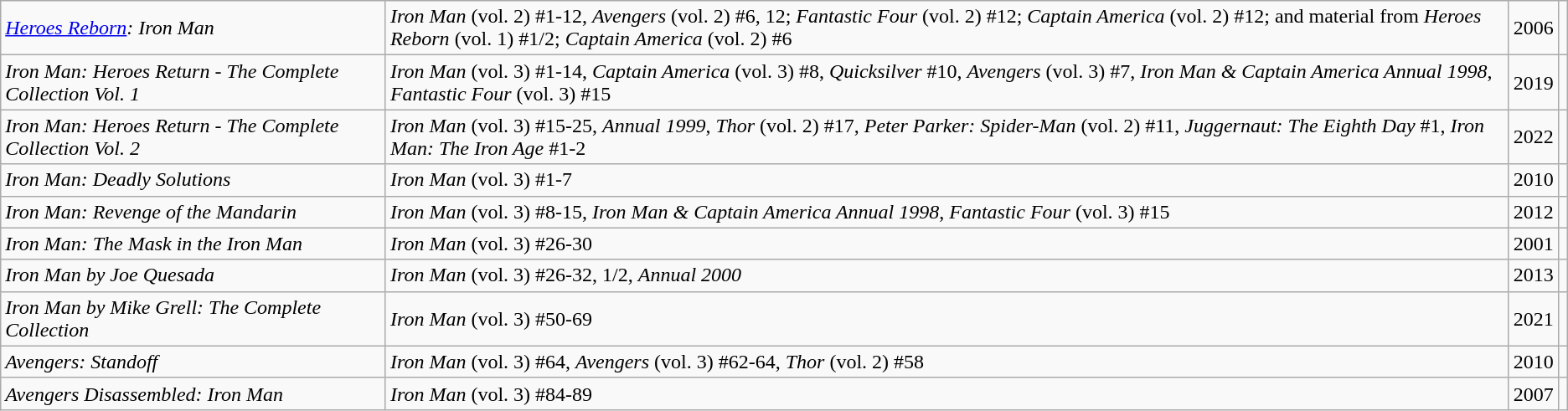<table class="wikitable sortable">
<tr>
<td><em><a href='#'>Heroes Reborn</a>: Iron Man</em></td>
<td><em>Iron Man</em> (vol. 2) #1-12, <em>Avengers</em> (vol. 2) #6, 12; <em>Fantastic Four</em> (vol. 2) #12; <em>Captain America</em> (vol. 2) #12; and material from <em>Heroes Reborn</em> (vol. 1) #1/2; <em>Captain America</em> (vol. 2) #6</td>
<td>2006</td>
<td></td>
</tr>
<tr>
<td><em>Iron Man: Heroes Return - The Complete Collection Vol. 1</em></td>
<td><em>Iron Man</em> (vol. 3) #1-14, <em>Captain America</em> (vol. 3) #8, <em>Quicksilver</em> #10, <em>Avengers</em> (vol. 3) #7, <em>Iron Man & Captain America Annual</em> <em>1998</em>, <em>Fantastic Four</em> (vol. 3) #15</td>
<td>2019</td>
<td></td>
</tr>
<tr>
<td><em>Iron Man: Heroes Return - The Complete Collection Vol. 2</em></td>
<td><em>Iron Man</em> (vol. 3) #15-25, <em>Annual 1999</em>, <em>Thor</em> (vol. 2) #17, <em>Peter Parker: Spider-Man</em> (vol. 2) #11, <em>Juggernaut: The Eighth Day</em> #1, <em>Iron Man: The Iron Age</em> #1-2</td>
<td>2022</td>
<td></td>
</tr>
<tr>
<td><em>Iron Man: Deadly Solutions</em></td>
<td><em>Iron Man</em> (vol. 3) #1-7</td>
<td>2010</td>
<td></td>
</tr>
<tr>
<td><em>Iron Man: Revenge of the Mandarin</em></td>
<td><em>Iron Man</em> (vol. 3) #8-15, <em>Iron Man & Captain America Annual 1998</em>, <em>Fantastic Four</em> (vol. 3) #15</td>
<td>2012</td>
<td></td>
</tr>
<tr>
<td><em>Iron Man: The Mask in the Iron Man</em></td>
<td><em>Iron Man</em> (vol. 3) #26-30</td>
<td>2001</td>
<td></td>
</tr>
<tr>
<td><em>Iron Man by Joe Quesada</em></td>
<td><em>Iron Man</em> (vol. 3) #26-32, 1/2, <em>Annual 2000</em></td>
<td>2013</td>
<td></td>
</tr>
<tr>
<td><em>Iron Man by Mike Grell: The Complete Collection</em></td>
<td><em>Iron Man</em> (vol. 3) #50-69</td>
<td>2021</td>
<td></td>
</tr>
<tr>
<td><em>Avengers: Standoff</em></td>
<td><em>Iron Man</em> (vol. 3) #64, <em>Avengers</em> (vol. 3) #62-64, <em>Thor</em> (vol. 2) #58</td>
<td>2010</td>
<td></td>
</tr>
<tr>
<td><em>Avengers Disassembled: Iron Man</em></td>
<td><em>Iron Man</em> (vol. 3) #84-89</td>
<td>2007</td>
<td></td>
</tr>
</table>
